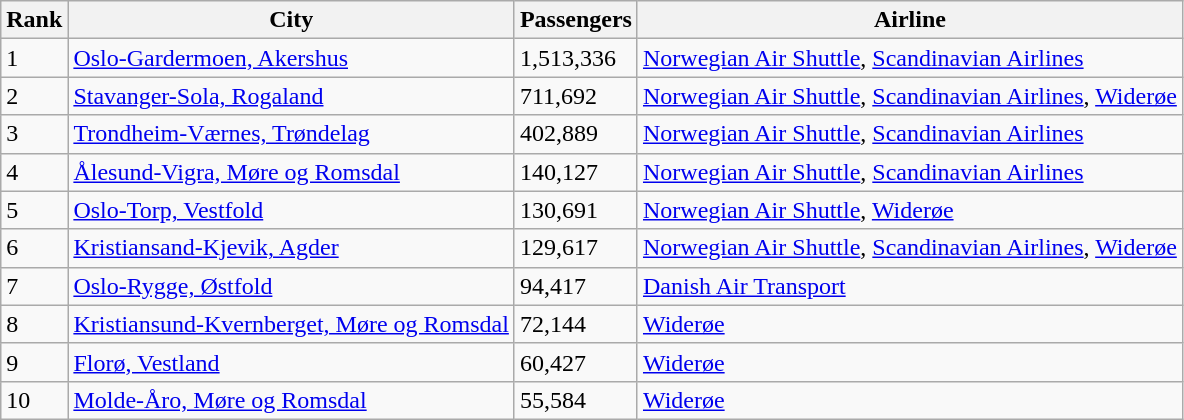<table class="wikitable sortable" width=align=>
<tr>
<th>Rank</th>
<th>City</th>
<th>Passengers</th>
<th>Airline</th>
</tr>
<tr>
<td>1</td>
<td><a href='#'>Oslo-Gardermoen, Akershus</a></td>
<td>1,513,336</td>
<td><a href='#'>Norwegian Air Shuttle</a>, <a href='#'>Scandinavian Airlines</a></td>
</tr>
<tr>
<td>2</td>
<td><a href='#'>Stavanger-Sola, Rogaland</a></td>
<td>711,692</td>
<td><a href='#'>Norwegian Air Shuttle</a>, <a href='#'>Scandinavian Airlines</a>, <a href='#'>Widerøe</a></td>
</tr>
<tr>
<td>3</td>
<td><a href='#'>Trondheim-Værnes, Trøndelag</a></td>
<td>402,889</td>
<td><a href='#'>Norwegian Air Shuttle</a>, <a href='#'>Scandinavian Airlines</a></td>
</tr>
<tr>
<td>4</td>
<td><a href='#'>Ålesund-Vigra, Møre og Romsdal</a></td>
<td>140,127</td>
<td><a href='#'>Norwegian Air Shuttle</a>, <a href='#'>Scandinavian Airlines</a></td>
</tr>
<tr>
<td>5</td>
<td><a href='#'>Oslo-Torp, Vestfold</a></td>
<td>130,691</td>
<td><a href='#'>Norwegian Air Shuttle</a>, <a href='#'>Widerøe</a></td>
</tr>
<tr>
<td>6</td>
<td><a href='#'>Kristiansand-Kjevik, Agder</a></td>
<td>129,617</td>
<td><a href='#'>Norwegian Air Shuttle</a>, <a href='#'>Scandinavian Airlines</a>, <a href='#'>Widerøe</a></td>
</tr>
<tr>
<td>7</td>
<td><a href='#'>Oslo-Rygge, Østfold</a></td>
<td>94,417</td>
<td><a href='#'>Danish Air Transport</a></td>
</tr>
<tr>
<td>8</td>
<td><a href='#'>Kristiansund-Kvernberget, Møre og Romsdal</a></td>
<td>72,144</td>
<td><a href='#'>Widerøe</a></td>
</tr>
<tr>
<td>9</td>
<td><a href='#'>Florø, Vestland</a></td>
<td>60,427</td>
<td><a href='#'>Widerøe</a></td>
</tr>
<tr>
<td>10</td>
<td><a href='#'>Molde-Åro, Møre og Romsdal</a></td>
<td>55,584</td>
<td><a href='#'>Widerøe</a></td>
</tr>
</table>
